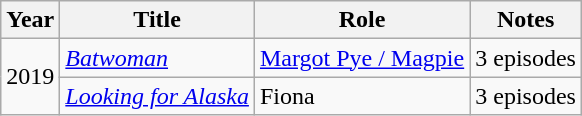<table class="wikitable sortable">
<tr>
<th>Year</th>
<th>Title</th>
<th>Role</th>
<th class="unsortable">Notes</th>
</tr>
<tr>
<td rowspan=2>2019</td>
<td><em><a href='#'>Batwoman</a></em></td>
<td><a href='#'>Margot Pye / Magpie</a></td>
<td>3 episodes</td>
</tr>
<tr>
<td><em><a href='#'>Looking for Alaska</a></em></td>
<td>Fiona</td>
<td>3 episodes</td>
</tr>
</table>
